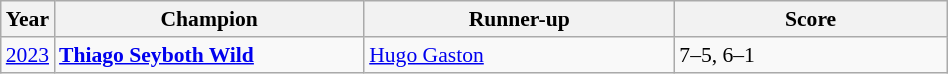<table class="wikitable" style="font-size:90%">
<tr>
<th>Year</th>
<th width="200">Champion</th>
<th width="200">Runner-up</th>
<th width="175">Score</th>
</tr>
<tr>
<td><a href='#'>2023</a></td>
<td> <strong><a href='#'>Thiago Seyboth Wild</a></strong></td>
<td> <a href='#'>Hugo Gaston</a></td>
<td>7–5, 6–1</td>
</tr>
</table>
